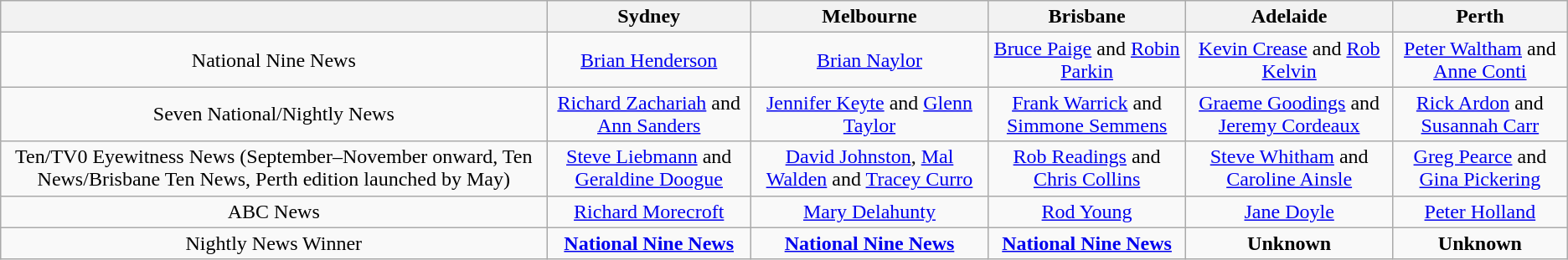<table class="wikitable">
<tr>
<th></th>
<th>Sydney</th>
<th>Melbourne</th>
<th>Brisbane</th>
<th>Adelaide</th>
<th>Perth</th>
</tr>
<tr style="text-align:center">
<td>National Nine News</td>
<td><a href='#'>Brian Henderson</a></td>
<td><a href='#'>Brian Naylor</a></td>
<td><a href='#'>Bruce Paige</a> and <a href='#'>Robin Parkin</a></td>
<td><a href='#'>Kevin Crease</a> and <a href='#'>Rob Kelvin</a></td>
<td><a href='#'>Peter Waltham</a> and <a href='#'>Anne Conti</a></td>
</tr>
<tr style="text-align:center">
<td>Seven National/Nightly News</td>
<td><a href='#'>Richard Zachariah</a> and <a href='#'>Ann Sanders</a></td>
<td><a href='#'>Jennifer Keyte</a> and <a href='#'>Glenn Taylor</a></td>
<td><a href='#'>Frank Warrick</a> and <a href='#'>Simmone Semmens</a></td>
<td><a href='#'>Graeme Goodings</a> and <a href='#'>Jeremy Cordeaux</a></td>
<td><a href='#'>Rick Ardon</a> and <a href='#'>Susannah Carr</a></td>
</tr>
<tr style="text-align:center">
<td>Ten/TV0 Eyewitness News (September–November onward, Ten News/Brisbane Ten News, Perth edition launched by May)</td>
<td><a href='#'>Steve Liebmann</a> and <a href='#'>Geraldine Doogue</a></td>
<td><a href='#'>David Johnston</a>, <a href='#'>Mal Walden</a> and <a href='#'>Tracey Curro</a></td>
<td><a href='#'>Rob Readings</a> and <a href='#'>Chris Collins</a></td>
<td><a href='#'>Steve Whitham</a> and <a href='#'>Caroline Ainsle</a></td>
<td><a href='#'>Greg Pearce</a> and <a href='#'>Gina Pickering</a></td>
</tr>
<tr style="text-align:center">
<td>ABC News</td>
<td><a href='#'>Richard Morecroft</a></td>
<td><a href='#'>Mary Delahunty</a></td>
<td><a href='#'>Rod Young</a></td>
<td><a href='#'>Jane Doyle</a></td>
<td><a href='#'>Peter Holland</a></td>
</tr>
<tr style="text-align:center">
<td>Nightly News Winner</td>
<td><strong><a href='#'>National Nine News</a></strong></td>
<td><strong><a href='#'>National Nine News</a></strong></td>
<td><strong><a href='#'>National Nine News</a></strong></td>
<td><strong>Unknown</strong></td>
<td><strong>Unknown</strong></td>
</tr>
</table>
